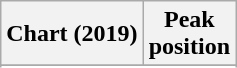<table class="wikitable sortable plainrowheaders">
<tr>
<th>Chart (2019)</th>
<th>Peak<br>position</th>
</tr>
<tr>
</tr>
<tr>
</tr>
<tr>
</tr>
</table>
